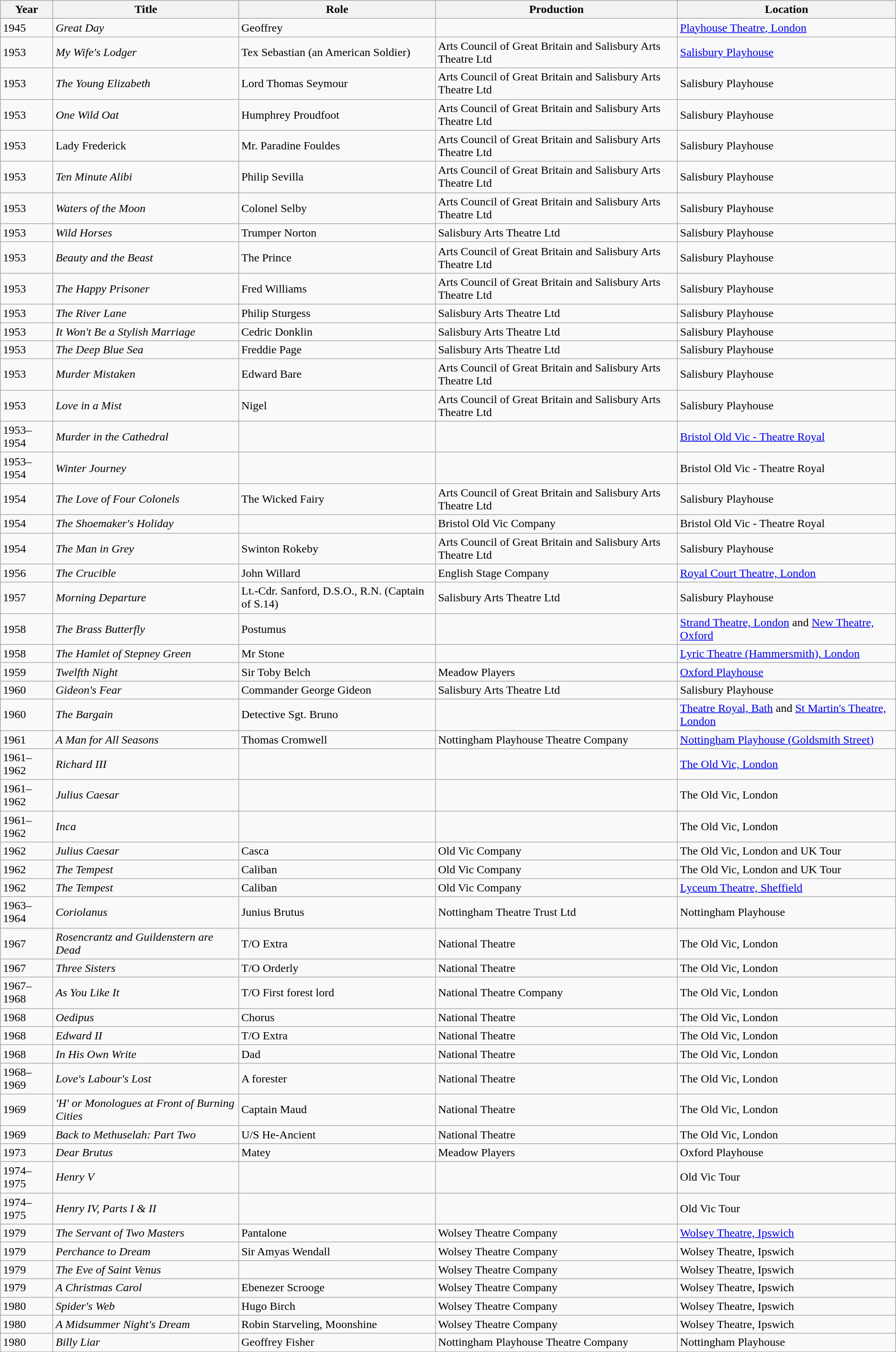<table class="wikitable sortable">
<tr>
<th>Year</th>
<th>Title</th>
<th>Role</th>
<th>Production</th>
<th>Location</th>
</tr>
<tr>
<td>1945</td>
<td><em>Great Day</em></td>
<td>Geoffrey</td>
<td></td>
<td><a href='#'>Playhouse Theatre, London</a></td>
</tr>
<tr>
<td>1953</td>
<td><em>My Wife's Lodger</em></td>
<td>Tex Sebastian (an American Soldier)</td>
<td>Arts Council of Great Britain and Salisbury Arts Theatre Ltd</td>
<td><a href='#'>Salisbury Playhouse</a></td>
</tr>
<tr>
<td>1953</td>
<td><em>The Young Elizabeth</em></td>
<td>Lord Thomas Seymour</td>
<td>Arts Council of Great Britain and Salisbury Arts Theatre Ltd</td>
<td>Salisbury Playhouse</td>
</tr>
<tr>
<td>1953</td>
<td><em>One Wild Oat</em></td>
<td>Humphrey Proudfoot</td>
<td>Arts Council of Great Britain and Salisbury Arts Theatre Ltd</td>
<td>Salisbury Playhouse</td>
</tr>
<tr>
<td>1953</td>
<td>Lady Frederick</td>
<td>Mr. Paradine Fouldes</td>
<td>Arts Council of Great Britain and Salisbury Arts Theatre Ltd</td>
<td>Salisbury Playhouse</td>
</tr>
<tr>
<td>1953</td>
<td><em>Ten Minute Alibi</em></td>
<td>Philip Sevilla</td>
<td>Arts Council of Great Britain and Salisbury Arts Theatre Ltd</td>
<td>Salisbury Playhouse</td>
</tr>
<tr>
<td>1953</td>
<td><em>Waters of the Moon</em></td>
<td>Colonel Selby</td>
<td>Arts Council of Great Britain and Salisbury Arts Theatre Ltd</td>
<td>Salisbury Playhouse</td>
</tr>
<tr>
<td>1953</td>
<td><em>Wild Horses</em></td>
<td>Trumper Norton</td>
<td>Salisbury Arts Theatre Ltd</td>
<td>Salisbury Playhouse</td>
</tr>
<tr>
<td>1953</td>
<td><em>Beauty and the Beast</em></td>
<td>The Prince</td>
<td>Arts Council of Great Britain and Salisbury Arts Theatre Ltd</td>
<td>Salisbury Playhouse</td>
</tr>
<tr>
<td>1953</td>
<td><em>The Happy Prisoner</em></td>
<td>Fred Williams</td>
<td>Arts Council of Great Britain and Salisbury Arts Theatre Ltd</td>
<td>Salisbury Playhouse</td>
</tr>
<tr>
<td>1953</td>
<td><em>The River Lane</em></td>
<td>Philip Sturgess</td>
<td>Salisbury Arts Theatre Ltd</td>
<td>Salisbury Playhouse</td>
</tr>
<tr>
<td>1953</td>
<td><em>It Won't Be a Stylish Marriage</em></td>
<td>Cedric Donklin</td>
<td>Salisbury Arts Theatre Ltd</td>
<td>Salisbury Playhouse</td>
</tr>
<tr>
<td>1953</td>
<td><em>The Deep Blue Sea</em></td>
<td>Freddie Page</td>
<td>Salisbury Arts Theatre Ltd</td>
<td>Salisbury Playhouse</td>
</tr>
<tr>
<td>1953</td>
<td><em>Murder Mistaken</em></td>
<td>Edward Bare</td>
<td>Arts Council of Great Britain and Salisbury Arts Theatre Ltd</td>
<td>Salisbury Playhouse</td>
</tr>
<tr>
<td>1953</td>
<td><em>Love in a Mist</em></td>
<td>Nigel</td>
<td>Arts Council of Great Britain and Salisbury Arts Theatre Ltd</td>
<td>Salisbury Playhouse</td>
</tr>
<tr>
<td>1953–1954</td>
<td><em>Murder in the Cathedral</em></td>
<td></td>
<td></td>
<td><a href='#'>Bristol Old Vic - Theatre Royal</a></td>
</tr>
<tr>
<td>1953–1954</td>
<td><em>Winter Journey</em></td>
<td></td>
<td></td>
<td>Bristol Old Vic - Theatre Royal</td>
</tr>
<tr>
<td>1954</td>
<td><em>The Love of Four Colonels</em></td>
<td>The Wicked Fairy</td>
<td>Arts Council of Great Britain and Salisbury Arts Theatre Ltd</td>
<td>Salisbury Playhouse</td>
</tr>
<tr>
<td>1954</td>
<td><em>The Shoemaker's Holiday</em></td>
<td></td>
<td>Bristol Old Vic Company</td>
<td>Bristol Old Vic - Theatre Royal</td>
</tr>
<tr>
<td>1954</td>
<td><em>The Man in Grey</em></td>
<td>Swinton Rokeby</td>
<td>Arts Council of Great Britain and Salisbury Arts Theatre Ltd</td>
<td>Salisbury Playhouse</td>
</tr>
<tr>
<td>1956</td>
<td><em>The Crucible</em></td>
<td>John Willard</td>
<td>English Stage Company</td>
<td><a href='#'>Royal Court Theatre, London</a></td>
</tr>
<tr>
<td>1957</td>
<td><em>Morning Departure</em></td>
<td>Lt.-Cdr. Sanford, D.S.O., R.N. (Captain of S.14)</td>
<td>Salisbury Arts Theatre Ltd</td>
<td>Salisbury Playhouse</td>
</tr>
<tr>
<td>1958</td>
<td><em>The Brass Butterfly</em></td>
<td>Postumus</td>
<td></td>
<td><a href='#'>Strand Theatre, London</a> and <a href='#'>New Theatre, Oxford</a></td>
</tr>
<tr>
<td>1958</td>
<td><em>The Hamlet of Stepney Green</em></td>
<td>Mr Stone</td>
<td></td>
<td><a href='#'>Lyric Theatre (Hammersmith), London</a></td>
</tr>
<tr>
<td>1959</td>
<td><em>Twelfth Night</em></td>
<td>Sir Toby Belch</td>
<td>Meadow Players</td>
<td><a href='#'>Oxford Playhouse</a></td>
</tr>
<tr>
<td>1960</td>
<td><em>Gideon's Fear</em></td>
<td>Commander George Gideon</td>
<td>Salisbury Arts Theatre Ltd</td>
<td>Salisbury Playhouse</td>
</tr>
<tr>
<td>1960</td>
<td><em>The Bargain</em></td>
<td>Detective Sgt. Bruno</td>
<td></td>
<td><a href='#'>Theatre Royal, Bath</a> and <a href='#'>St Martin's Theatre, London</a></td>
</tr>
<tr>
<td>1961</td>
<td><em>A Man for All Seasons</em></td>
<td>Thomas Cromwell</td>
<td>Nottingham Playhouse Theatre Company</td>
<td><a href='#'>Nottingham Playhouse (Goldsmith Street)</a></td>
</tr>
<tr>
<td>1961–1962</td>
<td><em>Richard III</em></td>
<td></td>
<td></td>
<td><a href='#'>The Old Vic, London</a></td>
</tr>
<tr>
<td>1961–1962</td>
<td><em>Julius Caesar</em></td>
<td></td>
<td></td>
<td>The Old Vic, London</td>
</tr>
<tr>
<td>1961–1962</td>
<td><em>Inca</em></td>
<td></td>
<td></td>
<td>The Old Vic, London</td>
</tr>
<tr>
<td>1962</td>
<td><em>Julius Caesar</em></td>
<td>Casca</td>
<td>Old Vic Company</td>
<td>The Old Vic, London and UK Tour</td>
</tr>
<tr>
<td>1962</td>
<td><em>The Tempest</em></td>
<td>Caliban</td>
<td>Old Vic Company</td>
<td>The Old Vic, London and UK Tour</td>
</tr>
<tr>
<td>1962</td>
<td><em>The Tempest</em></td>
<td>Caliban</td>
<td>Old Vic Company</td>
<td><a href='#'>Lyceum Theatre, Sheffield</a></td>
</tr>
<tr>
<td>1963–1964</td>
<td><em>Coriolanus</em></td>
<td>Junius Brutus</td>
<td>Nottingham Theatre Trust Ltd</td>
<td>Nottingham Playhouse</td>
</tr>
<tr>
<td>1967</td>
<td><em>Rosencrantz and Guildenstern are Dead</em></td>
<td>T/O Extra</td>
<td>National Theatre</td>
<td>The Old Vic, London</td>
</tr>
<tr>
<td>1967</td>
<td><em>Three Sisters</em></td>
<td>T/O Orderly</td>
<td>National Theatre</td>
<td>The Old Vic, London</td>
</tr>
<tr>
<td>1967–1968</td>
<td><em>As You Like It</em></td>
<td>T/O First forest lord</td>
<td>National Theatre Company</td>
<td>The Old Vic, London</td>
</tr>
<tr>
<td>1968</td>
<td><em>Oedipus</em></td>
<td>Chorus</td>
<td>National Theatre</td>
<td>The Old Vic, London</td>
</tr>
<tr>
<td>1968</td>
<td><em>Edward II</em></td>
<td>T/O Extra</td>
<td>National Theatre</td>
<td>The Old Vic, London</td>
</tr>
<tr>
<td>1968</td>
<td><em>In His Own Write</em></td>
<td>Dad</td>
<td>National Theatre</td>
<td>The Old Vic, London</td>
</tr>
<tr>
<td>1968–1969</td>
<td><em>Love's Labour's Lost</em></td>
<td>A forester</td>
<td>National Theatre</td>
<td>The Old Vic, London</td>
</tr>
<tr>
<td>1969</td>
<td><em>'H' or Monologues at Front of Burning Cities</em></td>
<td>Captain Maud</td>
<td>National Theatre</td>
<td>The Old Vic, London</td>
</tr>
<tr>
<td>1969</td>
<td><em>Back to Methuselah: Part Two</em></td>
<td>U/S He-Ancient</td>
<td>National Theatre</td>
<td>The Old Vic, London</td>
</tr>
<tr>
<td>1973</td>
<td><em>Dear Brutus</em></td>
<td>Matey</td>
<td>Meadow Players</td>
<td>Oxford Playhouse</td>
</tr>
<tr>
<td>1974–1975</td>
<td><em>Henry V</em></td>
<td></td>
<td></td>
<td>Old Vic Tour</td>
</tr>
<tr>
<td>1974–1975</td>
<td><em>Henry IV, Parts I & II</em></td>
<td></td>
<td></td>
<td>Old Vic Tour</td>
</tr>
<tr>
<td>1979</td>
<td><em>The Servant of Two Masters</em></td>
<td>Pantalone</td>
<td>Wolsey Theatre Company</td>
<td><a href='#'>Wolsey Theatre, Ipswich</a></td>
</tr>
<tr>
<td>1979</td>
<td><em>Perchance to Dream</em></td>
<td>Sir Amyas Wendall</td>
<td>Wolsey Theatre Company</td>
<td>Wolsey Theatre, Ipswich</td>
</tr>
<tr>
<td>1979</td>
<td><em>The Eve of Saint Venus</em></td>
<td></td>
<td>Wolsey Theatre Company</td>
<td>Wolsey Theatre, Ipswich</td>
</tr>
<tr>
<td>1979</td>
<td><em>A Christmas Carol</em></td>
<td>Ebenezer Scrooge</td>
<td>Wolsey Theatre Company</td>
<td>Wolsey Theatre, Ipswich</td>
</tr>
<tr>
<td>1980</td>
<td><em>Spider's Web</em></td>
<td>Hugo Birch</td>
<td>Wolsey Theatre Company</td>
<td>Wolsey Theatre, Ipswich</td>
</tr>
<tr>
<td>1980</td>
<td><em>A Midsummer Night's Dream</em></td>
<td>Robin Starveling, Moonshine</td>
<td>Wolsey Theatre Company</td>
<td>Wolsey Theatre, Ipswich</td>
</tr>
<tr>
<td>1980</td>
<td><em>Billy Liar</em></td>
<td>Geoffrey Fisher</td>
<td>Nottingham Playhouse Theatre Company</td>
<td>Nottingham Playhouse</td>
</tr>
</table>
